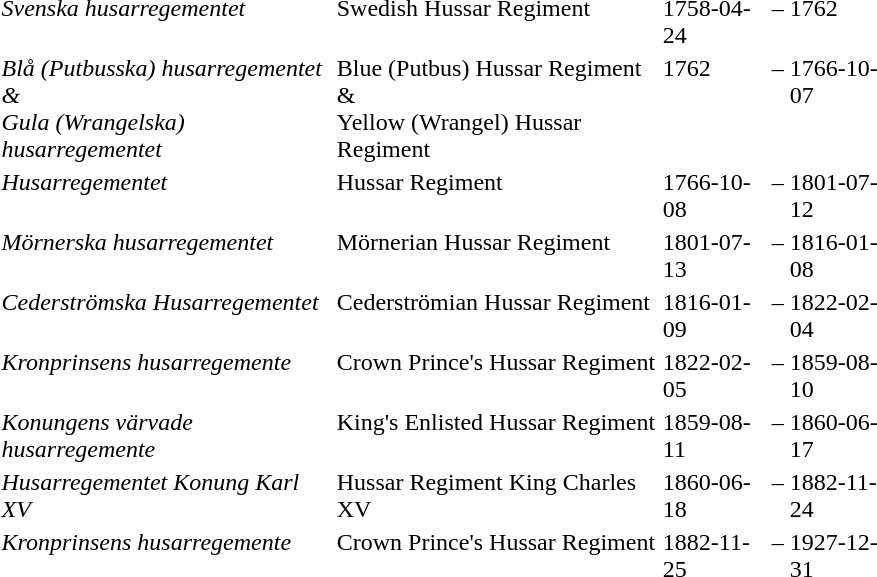<table class="toccolours" style="float: auto; clear: right; margin: 0 0 0.5em 1em;" width="600px">
<tr style="vertical-align: top;">
<td><em>Svenska husarregementet</em></td>
<td>Swedish Hussar Regiment</td>
<td width="12%">1758-04-24</td>
<td width="1%">–</td>
<td width="12%">1762</td>
</tr>
<tr style="vertical-align: top;">
<td><em>Blå (Putbusska) husarregementet &<br>Gula (Wrangelska) husarregementet</em></td>
<td>Blue (Putbus) Hussar Regiment &<br>Yellow (Wrangel) Hussar Regiment</td>
<td>1762</td>
<td>–</td>
<td>1766-10-07</td>
</tr>
<tr style="vertical-align: top;">
<td><em>Husarregementet</em></td>
<td>Hussar Regiment</td>
<td>1766-10-08</td>
<td>–</td>
<td>1801-07-12</td>
</tr>
<tr style="vertical-align: top;">
<td><em>Mörnerska husarregementet</em></td>
<td>Mörnerian Hussar Regiment</td>
<td>1801-07-13</td>
<td>–</td>
<td>1816-01-08</td>
</tr>
<tr style="vertical-align: top;">
<td><em>Cederströmska Husarregementet</em></td>
<td>Cederströmian Hussar Regiment</td>
<td>1816-01-09</td>
<td>–</td>
<td>1822-02-04</td>
</tr>
<tr style="vertical-align: top;">
<td><em>Kronprinsens husarregemente</em></td>
<td>Crown Prince's Hussar Regiment</td>
<td>1822-02-05</td>
<td>–</td>
<td>1859-08-10</td>
</tr>
<tr style="vertical-align: top;">
<td><em>Konungens värvade husarregemente</em></td>
<td>King's Enlisted Hussar Regiment</td>
<td>1859-08-11</td>
<td>–</td>
<td>1860-06-17</td>
</tr>
<tr style="vertical-align: top;">
<td><em>Husarregementet Konung Karl XV</em></td>
<td>Hussar Regiment King Charles XV</td>
<td>1860-06-18</td>
<td>–</td>
<td>1882-11-24</td>
</tr>
<tr style="vertical-align: top;">
<td><em>Kronprinsens husarregemente</em></td>
<td>Crown Prince's Hussar Regiment</td>
<td>1882-11-25</td>
<td>–</td>
<td>1927-12-31</td>
</tr>
</table>
